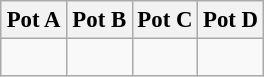<table class="wikitable" style="font-size: 95%;">
<tr>
<th width=25%>Pot A</th>
<th width=25%>Pot B</th>
<th width=25%>Pot C</th>
<th width=25%>Pot D</th>
</tr>
<tr>
<td><br></td>
<td><br></td>
<td><br></td>
<td><br></td>
</tr>
</table>
